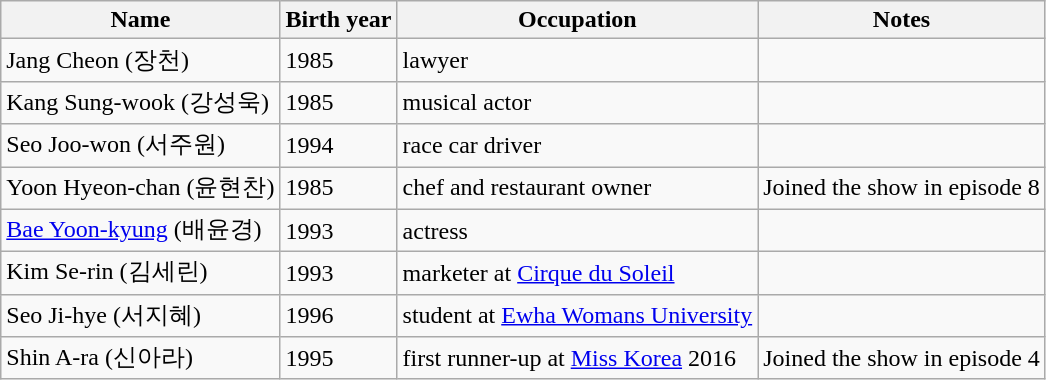<table class="wikitable">
<tr>
<th>Name</th>
<th>Birth year</th>
<th>Occupation</th>
<th>Notes</th>
</tr>
<tr>
<td>Jang Cheon (장천)</td>
<td>1985</td>
<td>lawyer</td>
<td></td>
</tr>
<tr>
<td>Kang Sung-wook (강성욱)</td>
<td>1985</td>
<td>musical actor</td>
<td></td>
</tr>
<tr>
<td>Seo Joo-won (서주원)</td>
<td>1994</td>
<td>race car driver</td>
<td></td>
</tr>
<tr>
<td>Yoon Hyeon-chan (윤현찬)</td>
<td>1985</td>
<td>chef and restaurant owner</td>
<td>Joined the show in episode 8</td>
</tr>
<tr>
<td><a href='#'>Bae Yoon-kyung</a> (배윤경)</td>
<td>1993</td>
<td>actress</td>
<td></td>
</tr>
<tr>
<td>Kim Se-rin (김세린)</td>
<td>1993</td>
<td>marketer at <a href='#'>Cirque du Soleil</a></td>
<td></td>
</tr>
<tr>
<td>Seo Ji-hye (서지혜)</td>
<td>1996</td>
<td>student at <a href='#'>Ewha Womans University</a></td>
<td></td>
</tr>
<tr>
<td>Shin A-ra (신아라)</td>
<td>1995</td>
<td>first runner-up at <a href='#'>Miss Korea</a> 2016</td>
<td>Joined the show in episode 4</td>
</tr>
</table>
